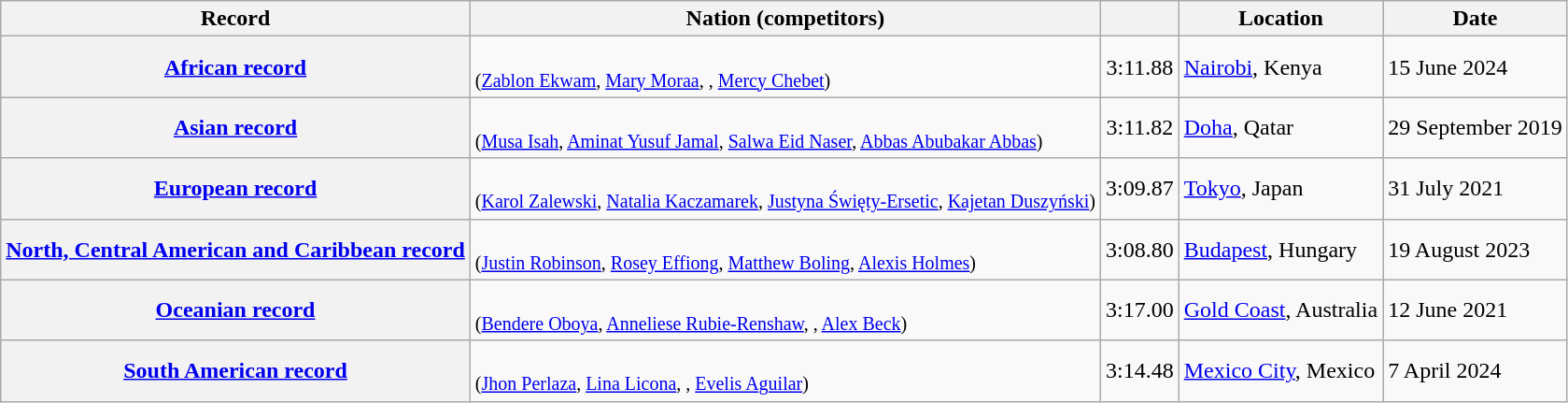<table class="wikitable sortable">
<tr>
<th scope="col">Record</th>
<th scope="col">Nation (competitors)</th>
<th scope="col"></th>
<th scope="col">Location</th>
<th scope="col">Date</th>
</tr>
<tr>
<th scope="row"><a href='#'>African record</a></th>
<td><br><small>(<a href='#'>Zablon Ekwam</a>, <a href='#'>Mary Moraa</a>, , <a href='#'>Mercy Chebet</a>)</small></td>
<td style="text-align:center">3:11.88</td>
<td><a href='#'>Nairobi</a>, Kenya</td>
<td>15 June 2024</td>
</tr>
<tr>
<th scope="row"><a href='#'>Asian record</a></th>
<td><br><small>(<a href='#'>Musa Isah</a>, <a href='#'>Aminat Yusuf Jamal</a>, <a href='#'>Salwa Eid Naser</a>, <a href='#'>Abbas Abubakar Abbas</a>)</small></td>
<td style="text-align:center">3:11.82</td>
<td><a href='#'>Doha</a>, Qatar</td>
<td>29 September 2019</td>
</tr>
<tr>
<th scope="row"><a href='#'>European record</a></th>
<td><br><small>(<a href='#'>Karol Zalewski</a>, <a href='#'>Natalia Kaczamarek</a>, <a href='#'>Justyna Święty-Ersetic</a>, <a href='#'>Kajetan Duszyński</a>)</small></td>
<td style="text-align:center">3:09.87</td>
<td><a href='#'>Tokyo</a>, Japan</td>
<td>31 July 2021</td>
</tr>
<tr>
<th scope="row"><a href='#'>North, Central American and Caribbean record</a></th>
<td><br><small>(<a href='#'>Justin Robinson</a>, <a href='#'>Rosey Effiong</a>, <a href='#'>Matthew Boling</a>, <a href='#'>Alexis Holmes</a>)</small></td>
<td style="text-align:center">3:08.80 </td>
<td><a href='#'>Budapest</a>, Hungary</td>
<td>19 August 2023</td>
</tr>
<tr>
<th scope="row"><a href='#'>Oceanian record</a></th>
<td><br><small>(<a href='#'>Bendere Oboya</a>, <a href='#'>Anneliese Rubie-Renshaw</a>, , <a href='#'>Alex Beck</a>)</small></td>
<td style="text-align:center">3:17.00</td>
<td><a href='#'>Gold Coast</a>, Australia</td>
<td>12 June 2021</td>
</tr>
<tr>
<th scope="row"><a href='#'>South American record</a></th>
<td><br><small>(<a href='#'>Jhon Perlaza</a>, <a href='#'>Lina Licona</a>, , <a href='#'>Evelis Aguilar</a>)</small></td>
<td style="text-align:center">3:14.48</td>
<td><a href='#'>Mexico City</a>, Mexico</td>
<td>7 April 2024</td>
</tr>
</table>
